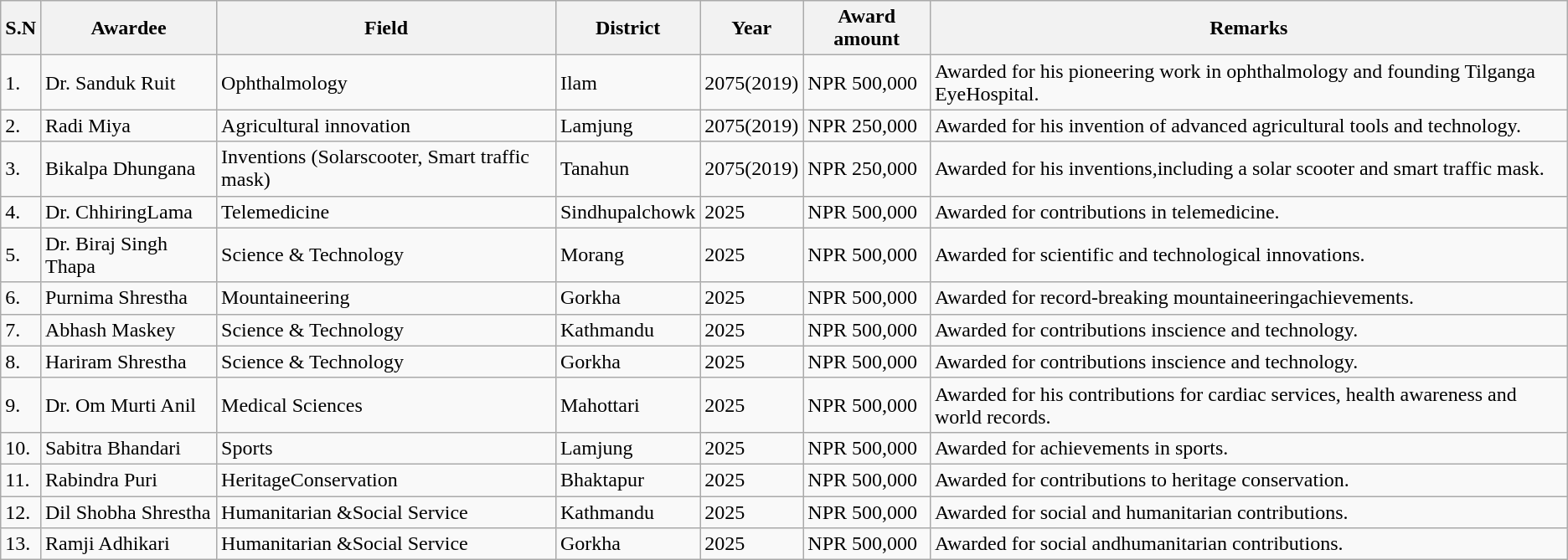<table class="wikitable">
<tr>
<th>S.N</th>
<th>Awardee</th>
<th>Field</th>
<th>District</th>
<th>Year</th>
<th>Award amount</th>
<th>Remarks</th>
</tr>
<tr>
<td>1.</td>
<td>Dr. Sanduk Ruit</td>
<td>Ophthalmology</td>
<td>Ilam</td>
<td>2075(2019)</td>
<td>NPR 500,000</td>
<td>Awarded for his pioneering work in ophthalmology and founding Tilganga EyeHospital.</td>
</tr>
<tr>
<td>2.</td>
<td>Radi Miya</td>
<td>Agricultural innovation</td>
<td>Lamjung</td>
<td>2075(2019)</td>
<td>NPR 250,000</td>
<td>Awarded for his invention of advanced agricultural tools and technology.</td>
</tr>
<tr>
<td>3.</td>
<td>Bikalpa Dhungana</td>
<td>Inventions (Solarscooter, Smart traffic mask)</td>
<td>Tanahun</td>
<td>2075(2019)</td>
<td>NPR 250,000</td>
<td>Awarded for his inventions,including a solar scooter and smart traffic mask.</td>
</tr>
<tr>
<td>4.</td>
<td>Dr. ChhiringLama</td>
<td>Telemedicine</td>
<td>Sindhupalchowk</td>
<td>2025</td>
<td>NPR 500,000</td>
<td>Awarded for contributions in telemedicine.</td>
</tr>
<tr>
<td>5.</td>
<td>Dr. Biraj Singh Thapa</td>
<td>Science & Technology</td>
<td>Morang</td>
<td>2025</td>
<td>NPR 500,000</td>
<td>Awarded for scientific and technological innovations.</td>
</tr>
<tr>
<td>6.</td>
<td>Purnima Shrestha</td>
<td>Mountaineering</td>
<td>Gorkha</td>
<td>2025</td>
<td>NPR 500,000</td>
<td>Awarded for record-breaking mountaineeringachievements.</td>
</tr>
<tr>
<td>7.</td>
<td>Abhash Maskey</td>
<td>Science & Technology</td>
<td>Kathmandu</td>
<td>2025</td>
<td>NPR 500,000</td>
<td>Awarded for contributions inscience and technology.</td>
</tr>
<tr>
<td>8.</td>
<td>Hariram Shrestha</td>
<td>Science & Technology</td>
<td>Gorkha</td>
<td>2025</td>
<td>NPR 500,000</td>
<td>Awarded for contributions inscience and technology.</td>
</tr>
<tr>
<td>9.</td>
<td>Dr. Om Murti Anil</td>
<td>Medical Sciences</td>
<td>Mahottari</td>
<td>2025</td>
<td>NPR 500,000</td>
<td>Awarded for his contributions for cardiac services, health awareness and world records.</td>
</tr>
<tr>
<td>10.</td>
<td>Sabitra Bhandari</td>
<td>Sports</td>
<td>Lamjung</td>
<td>2025</td>
<td>NPR 500,000</td>
<td>Awarded for achievements in sports.</td>
</tr>
<tr>
<td>11.</td>
<td>Rabindra Puri</td>
<td>HeritageConservation</td>
<td>Bhaktapur</td>
<td>2025</td>
<td>NPR 500,000</td>
<td>Awarded for contributions to heritage conservation.</td>
</tr>
<tr>
<td>12.</td>
<td>Dil Shobha Shrestha</td>
<td>Humanitarian &Social Service</td>
<td>Kathmandu</td>
<td>2025</td>
<td>NPR 500,000</td>
<td>Awarded for social and humanitarian contributions.</td>
</tr>
<tr>
<td>13.</td>
<td>Ramji Adhikari</td>
<td>Humanitarian &Social Service</td>
<td>Gorkha</td>
<td>2025</td>
<td>NPR 500,000</td>
<td>Awarded for social andhumanitarian contributions.</td>
</tr>
</table>
